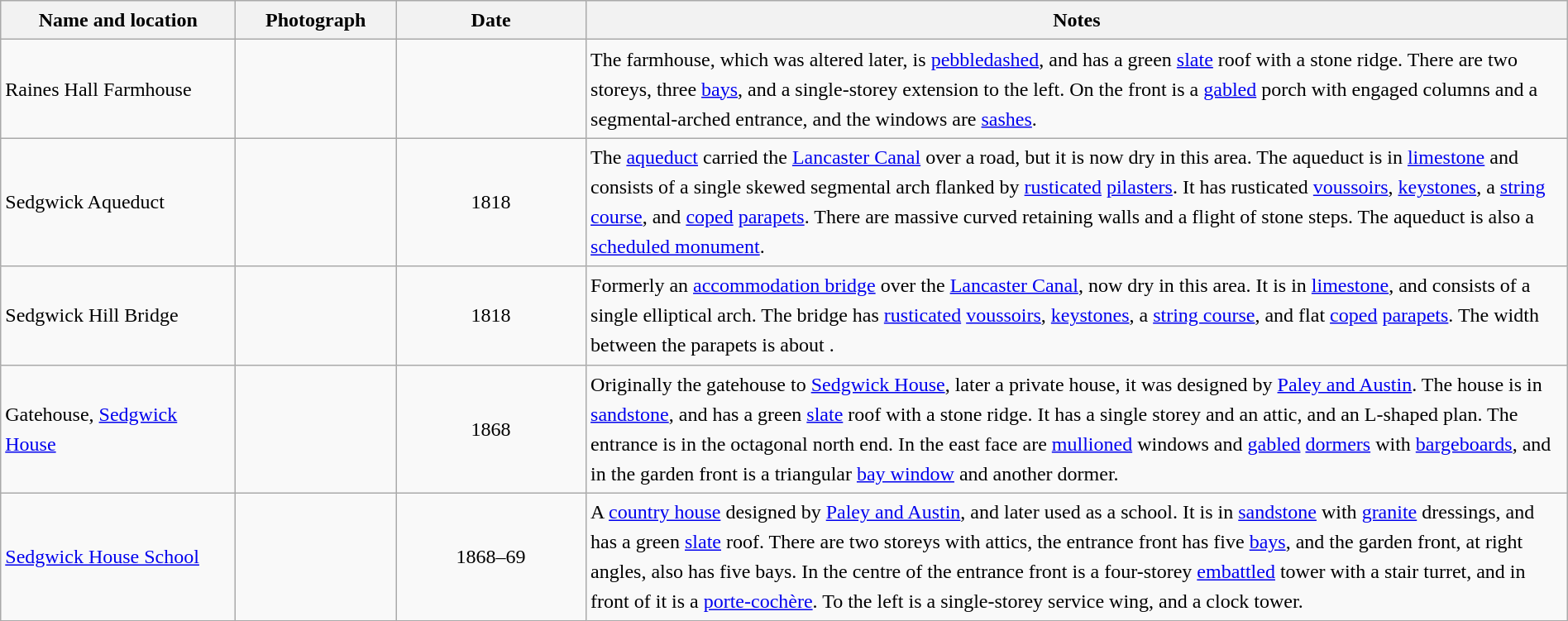<table class="wikitable sortable plainrowheaders" style="width:100%;border:0px;text-align:left;line-height:150%;">
<tr>
<th scope="col"  style="width:150px">Name and location</th>
<th scope="col"  style="width:100px" class="unsortable">Photograph</th>
<th scope="col"  style="width:120px">Date</th>
<th scope="col"  style="width:650px" class="unsortable">Notes</th>
</tr>
<tr>
<td>Raines Hall Farmhouse<br><small></small></td>
<td></td>
<td align="center"></td>
<td>The farmhouse, which was altered later, is <a href='#'>pebbledashed</a>, and has a green <a href='#'>slate</a> roof with a stone ridge.  There are two storeys, three <a href='#'>bays</a>, and a single-storey extension to the left.  On the front is a <a href='#'>gabled</a> porch with engaged columns and a segmental-arched entrance, and the windows are <a href='#'>sashes</a>.</td>
</tr>
<tr>
<td>Sedgwick Aqueduct<br><small></small></td>
<td></td>
<td align="center">1818</td>
<td>The <a href='#'>aqueduct</a> carried the <a href='#'>Lancaster Canal</a> over a road, but it is now dry in this area.  The aqueduct is in <a href='#'>limestone</a> and consists of a single skewed segmental arch flanked by <a href='#'>rusticated</a> <a href='#'>pilasters</a>.  It has rusticated <a href='#'>voussoirs</a>, <a href='#'>keystones</a>, a <a href='#'>string course</a>, and <a href='#'>coped</a> <a href='#'>parapets</a>.  There are massive curved retaining walls and a flight of stone steps.  The aqueduct is also a <a href='#'>scheduled monument</a>.</td>
</tr>
<tr>
<td>Sedgwick Hill Bridge<br><small></small></td>
<td></td>
<td align="center">1818</td>
<td>Formerly an <a href='#'>accommodation bridge</a> over the <a href='#'>Lancaster Canal</a>, now dry in this area.  It is in <a href='#'>limestone</a>, and consists of a single elliptical arch.  The bridge has <a href='#'>rusticated</a> <a href='#'>voussoirs</a>, <a href='#'>keystones</a>, a <a href='#'>string course</a>, and flat <a href='#'>coped</a> <a href='#'>parapets</a>.  The width between the parapets is about .</td>
</tr>
<tr>
<td>Gatehouse, <a href='#'>Sedgwick House</a><br><small></small></td>
<td></td>
<td align="center">1868</td>
<td>Originally the gatehouse to <a href='#'>Sedgwick House</a>, later a private house, it was designed by <a href='#'>Paley and Austin</a>.  The house is in <a href='#'>sandstone</a>, and has a green <a href='#'>slate</a> roof with a stone ridge.  It has a single storey and an attic, and an L-shaped plan.  The entrance is in the octagonal north end.  In the east face are <a href='#'>mullioned</a> windows and <a href='#'>gabled</a> <a href='#'>dormers</a> with <a href='#'>bargeboards</a>, and in the garden front is a triangular <a href='#'>bay window</a> and another dormer.</td>
</tr>
<tr>
<td><a href='#'>Sedgwick House School</a><br><small></small></td>
<td></td>
<td align="center">1868–69</td>
<td>A <a href='#'>country house</a> designed by <a href='#'>Paley and Austin</a>, and later used as a school.  It is in <a href='#'>sandstone</a> with <a href='#'>granite</a> dressings, and has a green <a href='#'>slate</a> roof.  There are two storeys with attics, the entrance front has five <a href='#'>bays</a>, and the garden front, at right angles, also has five bays.  In the centre of the entrance front is a four-storey <a href='#'>embattled</a> tower with a stair turret, and in front of it is a <a href='#'>porte-cochère</a>.  To the left is a single-storey service wing, and a clock tower.</td>
</tr>
<tr>
</tr>
</table>
